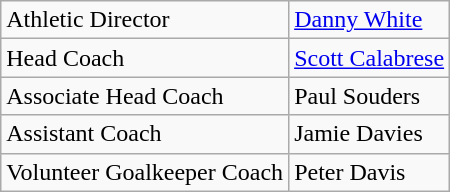<table class="wikitable">
<tr>
<td>Athletic Director</td>
<td><a href='#'>Danny White</a></td>
</tr>
<tr>
<td>Head Coach</td>
<td><a href='#'>Scott Calabrese</a></td>
</tr>
<tr>
<td>Associate Head Coach</td>
<td>Paul Souders</td>
</tr>
<tr>
<td>Assistant Coach</td>
<td>Jamie Davies</td>
</tr>
<tr>
<td>Volunteer Goalkeeper Coach</td>
<td>Peter Davis</td>
</tr>
</table>
